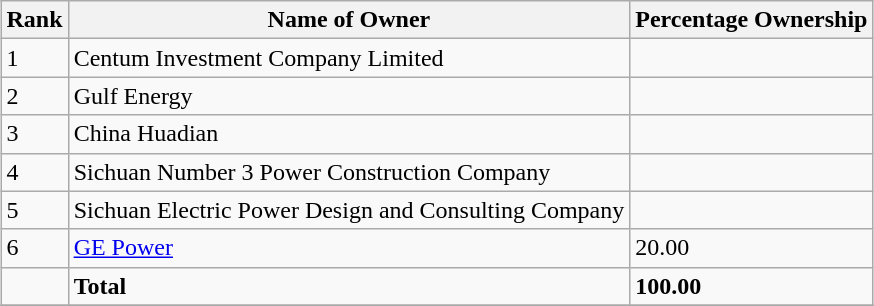<table class="wikitable sortable" style="margin-left:auto;margin-right:auto">
<tr>
<th style="width:2em;">Rank</th>
<th>Name of Owner</th>
<th>Percentage Ownership</th>
</tr>
<tr>
<td>1</td>
<td>Centum Investment Company Limited</td>
<td></td>
</tr>
<tr>
<td>2</td>
<td>Gulf Energy</td>
<td></td>
</tr>
<tr>
<td>3</td>
<td>China Huadian</td>
<td></td>
</tr>
<tr>
<td>4</td>
<td>Sichuan Number 3 Power Construction Company</td>
<td></td>
</tr>
<tr>
<td>5</td>
<td>Sichuan Electric Power Design and Consulting Company</td>
<td></td>
</tr>
<tr>
<td>6</td>
<td><a href='#'>GE Power</a></td>
<td>20.00</td>
</tr>
<tr>
<td></td>
<td><strong>Total</strong></td>
<td><strong>100.00</strong></td>
</tr>
<tr>
</tr>
</table>
